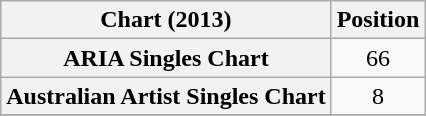<table class="wikitable sortable plainrowheaders" style="text-align:center">
<tr>
<th scope="col">Chart (2013)</th>
<th scope="col">Position</th>
</tr>
<tr>
<th scope="row">ARIA Singles Chart</th>
<td>66</td>
</tr>
<tr>
<th scope="row">Australian Artist Singles Chart</th>
<td>8</td>
</tr>
<tr>
</tr>
</table>
